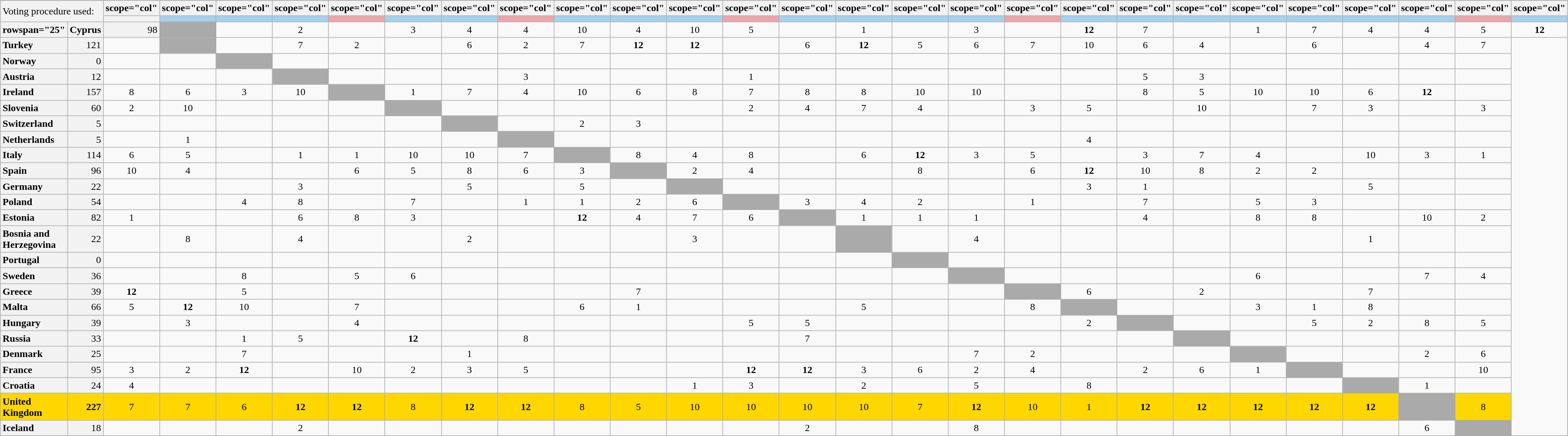<table class="wikitable plainrowheaders" style="text-align:center;">
<tr>
</tr>
<tr>
<td colspan="2" rowspan="2" style="text-align:left; background:#F2F2F2">Voting procedure used:<br></td>
<th>scope="col" </th>
<th>scope="col" </th>
<th>scope="col" </th>
<th>scope="col" </th>
<th>scope="col" </th>
<th>scope="col" </th>
<th>scope="col" </th>
<th>scope="col" </th>
<th>scope="col" </th>
<th>scope="col" </th>
<th>scope="col" </th>
<th>scope="col" </th>
<th>scope="col" </th>
<th>scope="col" </th>
<th>scope="col" </th>
<th>scope="col" </th>
<th>scope="col" </th>
<th>scope="col" </th>
<th>scope="col" </th>
<th>scope="col" </th>
<th>scope="col" </th>
<th>scope="col" </th>
<th>scope="col" </th>
<th>scope="col" </th>
<th>scope="col" </th>
<th>scope="col" </th>
</tr>
<tr>
<th style="height:2px; border-top:1px solid transparent;"></th>
<td style="background:#A4D1EF;"></td>
<td style="background:#A4D1EF;"></td>
<td style="background:#A4D1EF;"></td>
<td style="background:#EFA4A9;"></td>
<td style="background:#A4D1EF;"></td>
<td style="background:#A4D1EF;"></td>
<td style="background:#EFA4A9;"></td>
<td style="background:#A4D1EF;"></td>
<td style="background:#A4D1EF;"></td>
<td style="background:#A4D1EF;"></td>
<td style="background:#EFA4A9;"></td>
<td style="background:#A4D1EF;"></td>
<td style="background:#A4D1EF;"></td>
<td style="background:#A4D1EF;"></td>
<td style="background:#A4D1EF;"></td>
<td style="background:#EFA4A9;"></td>
<td style="background:#A4D1EF;"></td>
<td style="background:#A4D1EF;"></td>
<td style="background:#A4D1EF;"></td>
<td style="background:#A4D1EF;"></td>
<td style="background:#A4D1EF;"></td>
<td style="background:#A4D1EF;"></td>
<td style="background:#A4D1EF;"></td>
<td style="background:#EFA4A9;"></td>
<td style="background:#A4D1EF;"></td>
</tr>
<tr>
<th>rowspan="25" </th>
<th scope="row" style="text-align:left; background:#f2f2f2;">Cyprus</th>
<td style="text-align:right; background:#f2f2f2;">98</td>
<td style="text-align:left; background:#AAA;"></td>
<td></td>
<td>2</td>
<td></td>
<td>3</td>
<td>4</td>
<td>4</td>
<td>10</td>
<td>4</td>
<td>10</td>
<td>5</td>
<td></td>
<td>1</td>
<td></td>
<td>3</td>
<td></td>
<td><strong>12</strong></td>
<td>7</td>
<td></td>
<td>1</td>
<td>7</td>
<td>4</td>
<td>4</td>
<td>5</td>
<td><strong>12</strong></td>
</tr>
<tr>
<th scope="row" style="text-align:left; background:#f2f2f2;">Turkey</th>
<td style="text-align:right; background:#f2f2f2;">121</td>
<td></td>
<td style="text-align:left; background:#AAA;"></td>
<td></td>
<td>7</td>
<td>2</td>
<td></td>
<td>6</td>
<td>2</td>
<td>7</td>
<td><strong>12</strong></td>
<td><strong>12</strong></td>
<td></td>
<td>6</td>
<td><strong>12</strong></td>
<td>5</td>
<td>6</td>
<td>7</td>
<td>10</td>
<td>6</td>
<td>4</td>
<td></td>
<td>6</td>
<td></td>
<td>4</td>
<td>7</td>
</tr>
<tr>
<th scope="row" style="text-align:left; background:#f2f2f2;">Norway</th>
<td style="text-align:right; background:#f2f2f2;">0</td>
<td></td>
<td></td>
<td style="text-align:left; background:#AAA;"></td>
<td></td>
<td></td>
<td></td>
<td></td>
<td></td>
<td></td>
<td></td>
<td></td>
<td></td>
<td></td>
<td></td>
<td></td>
<td></td>
<td></td>
<td></td>
<td></td>
<td></td>
<td></td>
<td></td>
<td></td>
<td></td>
<td></td>
</tr>
<tr>
<th scope="row" style="text-align:left; background:#f2f2f2;">Austria</th>
<td style="text-align:right; background:#f2f2f2;">12</td>
<td></td>
<td></td>
<td></td>
<td style="text-align:left; background:#AAA;"></td>
<td></td>
<td></td>
<td></td>
<td>3</td>
<td></td>
<td></td>
<td></td>
<td>1</td>
<td></td>
<td></td>
<td></td>
<td></td>
<td></td>
<td></td>
<td>5</td>
<td>3</td>
<td></td>
<td></td>
<td></td>
<td></td>
<td></td>
</tr>
<tr>
<th scope="row" style="text-align:left; background:#f2f2f2;">Ireland</th>
<td style="text-align:right; background:#f2f2f2;">157</td>
<td>8</td>
<td>6</td>
<td>3</td>
<td>10</td>
<td style="text-align:left; background:#AAA;"></td>
<td>1</td>
<td>7</td>
<td>4</td>
<td>10</td>
<td>6</td>
<td>8</td>
<td>7</td>
<td>8</td>
<td>8</td>
<td>10</td>
<td>10</td>
<td></td>
<td></td>
<td>8</td>
<td>5</td>
<td>10</td>
<td>10</td>
<td>6</td>
<td><strong>12</strong></td>
<td></td>
</tr>
<tr>
<th scope="row" style="text-align:left; background:#f2f2f2;">Slovenia</th>
<td style="text-align:right; background:#f2f2f2;">60</td>
<td>2</td>
<td>10</td>
<td></td>
<td></td>
<td></td>
<td style="text-align:left; background:#AAA;"></td>
<td></td>
<td></td>
<td></td>
<td></td>
<td></td>
<td>2</td>
<td>4</td>
<td>7</td>
<td>4</td>
<td></td>
<td>3</td>
<td>5</td>
<td></td>
<td>10</td>
<td></td>
<td>7</td>
<td>3</td>
<td></td>
<td>3</td>
</tr>
<tr>
<th scope="row" style="text-align:left; background:#f2f2f2;">Switzerland</th>
<td style="text-align:right; background:#f2f2f2;">5</td>
<td></td>
<td></td>
<td></td>
<td></td>
<td></td>
<td></td>
<td style="text-align:left; background:#AAA;"></td>
<td></td>
<td>2</td>
<td>3</td>
<td></td>
<td></td>
<td></td>
<td></td>
<td></td>
<td></td>
<td></td>
<td></td>
<td></td>
<td></td>
<td></td>
<td></td>
<td></td>
<td></td>
<td></td>
</tr>
<tr>
<th scope="row" style="text-align:left; background:#f2f2f2;">Netherlands</th>
<td style="text-align:right; background:#f2f2f2;">5</td>
<td></td>
<td>1</td>
<td></td>
<td></td>
<td></td>
<td></td>
<td></td>
<td style="text-align:left; background:#AAA;"></td>
<td></td>
<td></td>
<td></td>
<td></td>
<td></td>
<td></td>
<td></td>
<td></td>
<td></td>
<td>4</td>
<td></td>
<td></td>
<td></td>
<td></td>
<td></td>
<td></td>
<td></td>
</tr>
<tr>
<th scope="row" style="text-align:left; background:#f2f2f2;">Italy</th>
<td style="text-align:right; background:#f2f2f2;">114</td>
<td>6</td>
<td>5</td>
<td></td>
<td>1</td>
<td>1</td>
<td>10</td>
<td>10</td>
<td>7</td>
<td style="text-align:left; background:#AAA;"></td>
<td>8</td>
<td>4</td>
<td>8</td>
<td></td>
<td>6</td>
<td><strong>12</strong></td>
<td>3</td>
<td>5</td>
<td></td>
<td>3</td>
<td>7</td>
<td>4</td>
<td></td>
<td>10</td>
<td>3</td>
<td>1</td>
</tr>
<tr>
<th scope="row" style="text-align:left; background:#f2f2f2;">Spain</th>
<td style="text-align:right; background:#f2f2f2;">96</td>
<td>10</td>
<td>4</td>
<td></td>
<td></td>
<td>6</td>
<td>5</td>
<td>8</td>
<td>6</td>
<td>3</td>
<td style="text-align:left; background:#AAA;"></td>
<td>2</td>
<td>4</td>
<td></td>
<td></td>
<td>8</td>
<td></td>
<td>6</td>
<td><strong>12</strong></td>
<td>10</td>
<td>8</td>
<td>2</td>
<td>2</td>
<td></td>
<td></td>
<td></td>
</tr>
<tr>
<th scope="row" style="text-align:left; background:#f2f2f2;">Germany</th>
<td style="text-align:right; background:#f2f2f2;">22</td>
<td></td>
<td></td>
<td></td>
<td>3</td>
<td></td>
<td></td>
<td>5</td>
<td></td>
<td>5</td>
<td></td>
<td style="text-align:left; background:#AAA;"></td>
<td></td>
<td></td>
<td></td>
<td></td>
<td></td>
<td></td>
<td>3</td>
<td>1</td>
<td></td>
<td></td>
<td></td>
<td>5</td>
<td></td>
<td></td>
</tr>
<tr>
<th scope="row" style="text-align:left; background:#f2f2f2;">Poland</th>
<td style="text-align:right; background:#f2f2f2;">54</td>
<td></td>
<td></td>
<td>4</td>
<td>8</td>
<td></td>
<td>7</td>
<td></td>
<td>1</td>
<td>1</td>
<td>2</td>
<td>6</td>
<td style="text-align:left; background:#AAA;"></td>
<td>3</td>
<td>4</td>
<td>2</td>
<td></td>
<td>1</td>
<td></td>
<td>7</td>
<td></td>
<td>5</td>
<td>3</td>
<td></td>
<td></td>
<td></td>
</tr>
<tr>
<th scope="row" style="text-align:left; background:#f2f2f2;">Estonia</th>
<td style="text-align:right; background:#f2f2f2;">82</td>
<td>1</td>
<td></td>
<td></td>
<td>6</td>
<td>8</td>
<td>3</td>
<td></td>
<td></td>
<td><strong>12</strong></td>
<td>4</td>
<td>7</td>
<td>6</td>
<td style="text-align:left; background:#AAA;"></td>
<td>1</td>
<td>1</td>
<td>1</td>
<td></td>
<td></td>
<td>4</td>
<td></td>
<td>8</td>
<td>8</td>
<td></td>
<td>10</td>
<td>2</td>
</tr>
<tr>
<th scope="row" style="text-align:left; background:#f2f2f2;">Bosnia and Herzegovina</th>
<td style="text-align:right; background:#f2f2f2;">22</td>
<td></td>
<td>8</td>
<td></td>
<td>4</td>
<td></td>
<td></td>
<td>2</td>
<td></td>
<td></td>
<td></td>
<td>3</td>
<td></td>
<td></td>
<td style="text-align:left; background:#AAA;"></td>
<td></td>
<td>4</td>
<td></td>
<td></td>
<td></td>
<td></td>
<td></td>
<td></td>
<td>1</td>
<td></td>
<td></td>
</tr>
<tr>
<th scope="row" style="text-align:left; background:#f2f2f2;">Portugal</th>
<td style="text-align:right; background:#f2f2f2;">0</td>
<td></td>
<td></td>
<td></td>
<td></td>
<td></td>
<td></td>
<td></td>
<td></td>
<td></td>
<td></td>
<td></td>
<td></td>
<td></td>
<td></td>
<td style="text-align:left; background:#AAA;"></td>
<td></td>
<td></td>
<td></td>
<td></td>
<td></td>
<td></td>
<td></td>
<td></td>
<td></td>
<td></td>
</tr>
<tr>
<th scope="row" style="text-align:left; background:#f2f2f2;">Sweden</th>
<td style="text-align:right; background:#f2f2f2;">36</td>
<td></td>
<td></td>
<td>8</td>
<td></td>
<td>5</td>
<td>6</td>
<td></td>
<td></td>
<td></td>
<td></td>
<td></td>
<td></td>
<td></td>
<td></td>
<td></td>
<td style="text-align:left; background:#AAA;"></td>
<td></td>
<td></td>
<td></td>
<td></td>
<td>6</td>
<td></td>
<td></td>
<td>7</td>
<td>4</td>
</tr>
<tr>
<th scope="row" style="text-align:left; background:#f2f2f2;">Greece</th>
<td style="text-align:right; background:#f2f2f2;">39</td>
<td><strong>12</strong></td>
<td></td>
<td>5</td>
<td></td>
<td></td>
<td></td>
<td></td>
<td></td>
<td></td>
<td>7</td>
<td></td>
<td></td>
<td></td>
<td></td>
<td></td>
<td></td>
<td style="text-align:left; background:#AAA;"></td>
<td>6</td>
<td></td>
<td>2</td>
<td></td>
<td></td>
<td>7</td>
<td></td>
<td></td>
</tr>
<tr>
<th scope="row" style="text-align:left; background:#f2f2f2;">Malta</th>
<td style="text-align:right; background:#f2f2f2;">66</td>
<td>5</td>
<td><strong>12</strong></td>
<td>10</td>
<td></td>
<td>7</td>
<td></td>
<td></td>
<td></td>
<td>6</td>
<td>1</td>
<td></td>
<td></td>
<td></td>
<td>5</td>
<td></td>
<td></td>
<td>8</td>
<td style="text-align:left; background:#AAA;"></td>
<td></td>
<td></td>
<td>3</td>
<td>1</td>
<td>8</td>
<td></td>
<td></td>
</tr>
<tr>
<th scope="row" style="text-align:left; background:#f2f2f2;">Hungary</th>
<td style="text-align:right; background:#f2f2f2;">39</td>
<td></td>
<td>3</td>
<td></td>
<td></td>
<td>4</td>
<td></td>
<td></td>
<td></td>
<td></td>
<td></td>
<td></td>
<td>5</td>
<td>5</td>
<td></td>
<td></td>
<td></td>
<td></td>
<td>2</td>
<td style="text-align:left; background:#AAA;"></td>
<td></td>
<td></td>
<td>5</td>
<td>2</td>
<td>8</td>
<td>5</td>
</tr>
<tr>
<th scope="row" style="text-align:left; background:#f2f2f2;">Russia</th>
<td style="text-align:right; background:#f2f2f2;">33</td>
<td></td>
<td></td>
<td>1</td>
<td>5</td>
<td></td>
<td><strong>12</strong></td>
<td></td>
<td>8</td>
<td></td>
<td></td>
<td></td>
<td></td>
<td>7</td>
<td></td>
<td></td>
<td></td>
<td></td>
<td></td>
<td></td>
<td style="text-align:left; background:#AAA;"></td>
<td></td>
<td></td>
<td></td>
<td></td>
<td></td>
</tr>
<tr>
<th scope="row" style="text-align:left; background:#f2f2f2;">Denmark</th>
<td style="text-align:right; background:#f2f2f2;">25</td>
<td></td>
<td></td>
<td>7</td>
<td></td>
<td></td>
<td></td>
<td>1</td>
<td></td>
<td></td>
<td></td>
<td></td>
<td></td>
<td></td>
<td></td>
<td></td>
<td>7</td>
<td>2</td>
<td></td>
<td></td>
<td></td>
<td style="text-align:left; background:#AAA;"></td>
<td></td>
<td></td>
<td>2</td>
<td>6</td>
</tr>
<tr>
<th scope="row" style="text-align:left; background:#f2f2f2;">France</th>
<td style="text-align:right; background:#f2f2f2;">95</td>
<td>3</td>
<td>2</td>
<td><strong>12</strong></td>
<td></td>
<td>10</td>
<td>2</td>
<td>3</td>
<td>5</td>
<td></td>
<td></td>
<td></td>
<td><strong>12</strong></td>
<td><strong>12</strong></td>
<td>3</td>
<td>6</td>
<td>2</td>
<td>4</td>
<td></td>
<td>2</td>
<td>6</td>
<td>1</td>
<td style="text-align:left; background:#AAA;"></td>
<td></td>
<td></td>
<td>10</td>
</tr>
<tr>
<th scope="row" style="text-align:left; background:#f2f2f2;">Croatia</th>
<td style="text-align:right; background:#f2f2f2;">24</td>
<td>4</td>
<td></td>
<td></td>
<td></td>
<td></td>
<td></td>
<td></td>
<td></td>
<td></td>
<td></td>
<td>1</td>
<td>3</td>
<td></td>
<td>2</td>
<td></td>
<td>5</td>
<td></td>
<td>8</td>
<td></td>
<td></td>
<td></td>
<td></td>
<td style="text-align:left; background:#AAA;"></td>
<td>1</td>
<td></td>
</tr>
<tr style="background:gold;">
<th scope="row" style="text-align:left; font-weight:bold; background:gold;">United Kingdom</th>
<td style="text-align:right; font-weight:bold;">227</td>
<td>7</td>
<td>7</td>
<td>6</td>
<td><strong>12</strong></td>
<td><strong>12</strong></td>
<td>8</td>
<td><strong>12</strong></td>
<td><strong>12</strong></td>
<td>8</td>
<td>5</td>
<td>10</td>
<td>10</td>
<td>10</td>
<td>10</td>
<td>7</td>
<td><strong>12</strong></td>
<td>10</td>
<td>1</td>
<td><strong>12</strong></td>
<td><strong>12</strong></td>
<td><strong>12</strong></td>
<td><strong>12</strong></td>
<td><strong>12</strong></td>
<td style="text-align:left; background:#AAA;"></td>
<td>8</td>
</tr>
<tr>
<th scope="row" style="text-align:left; background:#f2f2f2;">Iceland</th>
<td style="text-align:right; background:#f2f2f2;">18</td>
<td></td>
<td></td>
<td></td>
<td>2</td>
<td></td>
<td></td>
<td></td>
<td></td>
<td></td>
<td></td>
<td></td>
<td></td>
<td>2</td>
<td></td>
<td></td>
<td>8</td>
<td></td>
<td></td>
<td></td>
<td></td>
<td></td>
<td></td>
<td></td>
<td>6</td>
<td style="text-align:left; background:#AAA;"></td>
</tr>
</table>
